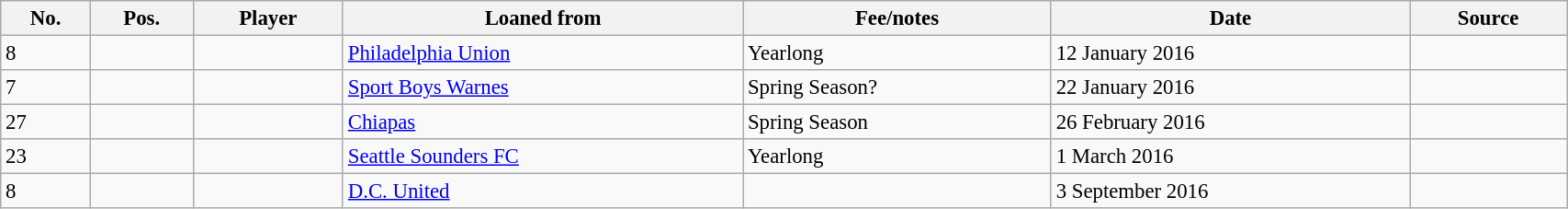<table class="wikitable sortable" style="width:90%; text-align:center; font-size:95%; text-align:left;">
<tr>
<th><strong>No.</strong></th>
<th><strong>Pos.</strong></th>
<th><strong>Player</strong></th>
<th><strong>Loaned from</strong></th>
<th><strong>Fee/notes</strong></th>
<th><strong>Date</strong></th>
<th><strong>Source</strong></th>
</tr>
<tr>
<td>8</td>
<td align=center></td>
<td></td>
<td> <a href='#'>Philadelphia Union</a></td>
<td>Yearlong</td>
<td>12 January 2016</td>
<td></td>
</tr>
<tr>
<td>7</td>
<td align=center></td>
<td></td>
<td> <a href='#'>Sport Boys Warnes</a></td>
<td>Spring Season?</td>
<td>22 January 2016</td>
<td></td>
</tr>
<tr>
<td>27</td>
<td align=center></td>
<td></td>
<td> <a href='#'>Chiapas</a></td>
<td>Spring Season</td>
<td>26 February 2016</td>
<td></td>
</tr>
<tr>
<td>23</td>
<td align=center></td>
<td></td>
<td> <a href='#'>Seattle Sounders FC</a></td>
<td>Yearlong</td>
<td>1 March 2016</td>
<td></td>
</tr>
<tr>
<td>8</td>
<td align=center></td>
<td></td>
<td> <a href='#'>D.C. United</a></td>
<td></td>
<td>3 September 2016</td>
<td></td>
</tr>
</table>
